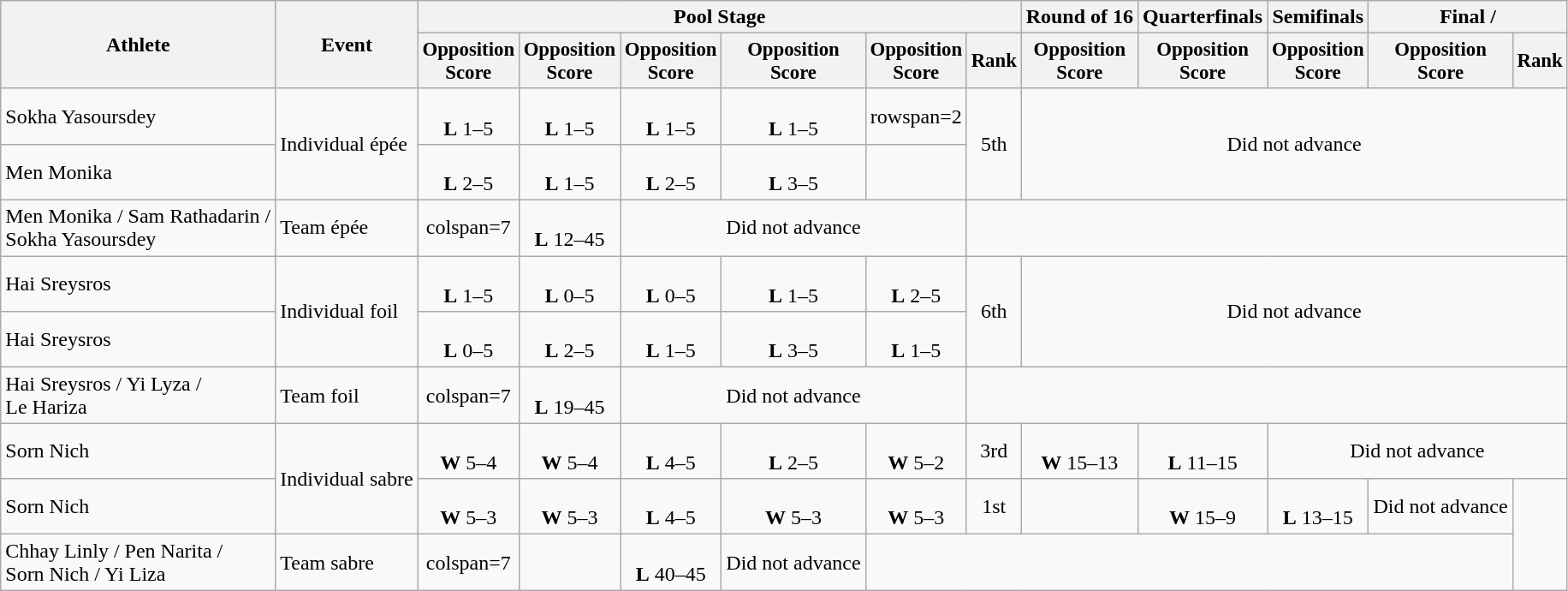<table class="wikitable" style="font-size:90">
<tr>
<th rowspan=2>Athlete</th>
<th rowspan=2>Event</th>
<th colspan=6>Pool Stage</th>
<th>Round of 16</th>
<th>Quarterfinals</th>
<th>Semifinals</th>
<th colspan=2>Final / </th>
</tr>
<tr style="font-size:95%">
<th>Opposition<br>Score</th>
<th>Opposition<br>Score</th>
<th>Opposition<br>Score</th>
<th>Opposition<br>Score</th>
<th>Opposition<br>Score</th>
<th>Rank</th>
<th>Opposition<br>Score</th>
<th>Opposition<br>Score</th>
<th>Opposition<br>Score</th>
<th>Opposition<br>Score</th>
<th>Rank</th>
</tr>
<tr align=center>
<td align=left>Sokha Yasoursdey</td>
<td rowspan=2 align=left>Individual épée</td>
<td><br><strong>L</strong> 1–5</td>
<td><br><strong>L</strong> 1–5</td>
<td><br><strong>L</strong> 1–5</td>
<td><br><strong>L</strong> 1–5</td>
<td>rowspan=2 </td>
<td rowspan=2>5th</td>
<td rowspan=2 colspan=5>Did not advance</td>
</tr>
<tr align=center>
<td align=left>Men Monika</td>
<td><br><strong>L</strong> 2–5</td>
<td><br><strong>L</strong> 1–5</td>
<td><br><strong>L</strong> 2–5</td>
<td><br><strong>L</strong> 3–5</td>
</tr>
<tr align=center>
<td align=left>Men Monika / Sam Rathadarin /<br>Sokha Yasoursdey</td>
<td align=left>Team épée</td>
<td>colspan=7 </td>
<td><br><strong>L</strong> 12–45</td>
<td colspan=3>Did not advance</td>
</tr>
<tr align=center>
<td align=left>Hai Sreysros</td>
<td rowspan=2 align=left>Individual foil</td>
<td><br><strong>L</strong> 1–5</td>
<td><br><strong>L</strong> 0–5</td>
<td><br><strong>L</strong> 0–5</td>
<td><br><strong>L</strong> 1–5</td>
<td><br><strong>L</strong> 2–5</td>
<td rowspan=2>6th</td>
<td rowspan=2 colspan=5>Did not advance</td>
</tr>
<tr align=center>
<td align=left>Hai Sreysros</td>
<td><br><strong>L</strong> 0–5</td>
<td><br><strong>L</strong> 2–5</td>
<td><br><strong>L</strong> 1–5</td>
<td><br><strong>L</strong> 3–5</td>
<td><br><strong>L</strong> 1–5</td>
</tr>
<tr align=center>
<td align=left>Hai Sreysros / Yi Lyza /<br>Le Hariza</td>
<td align=left>Team foil</td>
<td>colspan=7 </td>
<td><br><strong>L</strong> 19–45</td>
<td colspan=3>Did not advance</td>
</tr>
<tr align=center>
<td align=left>Sorn Nich</td>
<td rowspan=2 align=left>Individual sabre</td>
<td><br><strong>W</strong> 5–4</td>
<td><br><strong>W</strong> 5–4</td>
<td><br><strong>L</strong> 4–5</td>
<td><br><strong>L</strong> 2–5</td>
<td><br><strong>W</strong> 5–2</td>
<td>3rd</td>
<td><br><strong>W</strong> 15–13</td>
<td><br><strong>L</strong> 11–15</td>
<td colspan=3>Did not advance</td>
</tr>
<tr align=center>
<td align=left>Sorn Nich</td>
<td><br><strong>W</strong> 5–3</td>
<td><br><strong>W</strong> 5–3</td>
<td><br><strong>L</strong> 4–5</td>
<td><br><strong>W</strong> 5–3</td>
<td><br><strong>W</strong> 5–3</td>
<td>1st</td>
<td></td>
<td><br><strong>W</strong> 15–9</td>
<td><br><strong>L</strong> 13–15</td>
<td>Did not advance</td>
<td rowspan=2></td>
</tr>
<tr align=center>
<td align=left>Chhay Linly / Pen Narita /<br>Sorn Nich / Yi Liza</td>
<td align=left>Team sabre</td>
<td>colspan=7 </td>
<td></td>
<td><br><strong>L</strong> 40–45</td>
<td>Did not advance</td>
</tr>
</table>
